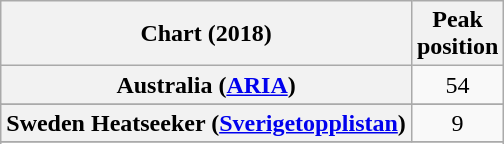<table class="wikitable sortable plainrowheaders" style="text-align:center">
<tr>
<th scope="col">Chart (2018)</th>
<th scope="col">Peak<br> position</th>
</tr>
<tr>
<th scope="row">Australia (<a href='#'>ARIA</a>)</th>
<td>54</td>
</tr>
<tr>
</tr>
<tr>
</tr>
<tr>
</tr>
<tr>
</tr>
<tr>
<th scope="row">Sweden Heatseeker (<a href='#'>Sverigetopplistan</a>)</th>
<td>9</td>
</tr>
<tr>
</tr>
<tr>
</tr>
<tr>
</tr>
<tr>
</tr>
<tr>
</tr>
</table>
